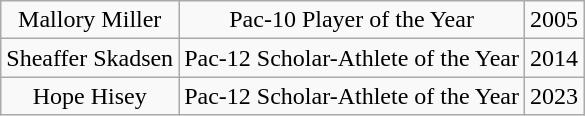<table class="wikitable" style="text-align:center;">
<tr>
<td>Mallory Miller</td>
<td>Pac-10 Player of the Year</td>
<td>2005</td>
</tr>
<tr>
<td>Sheaffer Skadsen</td>
<td>Pac-12 Scholar-Athlete of the Year</td>
<td>2014</td>
</tr>
<tr>
<td>Hope Hisey</td>
<td>Pac-12 Scholar-Athlete of the Year</td>
<td>2023</td>
</tr>
</table>
